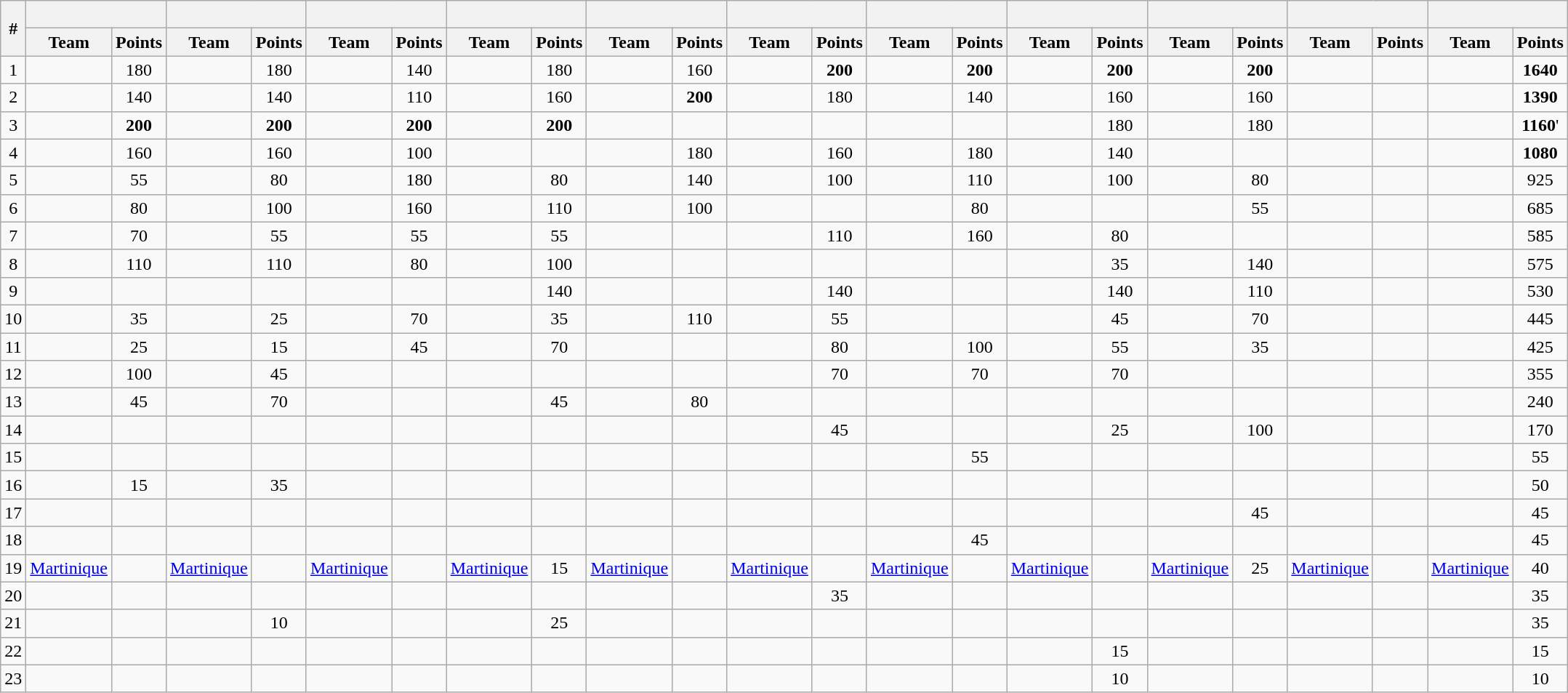<table class=wikitable style="text-align:center;" width=100%>
<tr>
<th rowspan=2 width=5%>#</th>
<th colspan=2><br></th>
<th colspan=2></th>
<th colspan=2></th>
<th colspan=2><br></th>
<th colspan=2><br></th>
<th colspan=2><br></th>
<th colspan=2></th>
<th colspan=2><br></th>
<th colspan=2><br></th>
<th colspan=2><br></th>
<th colspan=2></th>
</tr>
<tr>
<th>Team</th>
<th>Points</th>
<th>Team</th>
<th>Points</th>
<th>Team</th>
<th>Points</th>
<th>Team</th>
<th>Points</th>
<th>Team</th>
<th>Points</th>
<th>Team</th>
<th>Points</th>
<th>Team</th>
<th>Points</th>
<th>Team</th>
<th>Points</th>
<th>Team</th>
<th>Points</th>
<th>Team</th>
<th>Points</th>
<th>Team</th>
<th>Points</th>
</tr>
<tr>
<td>1</td>
<td></td>
<td>180</td>
<td></td>
<td>180</td>
<td></td>
<td>140</td>
<td></td>
<td>180</td>
<td></td>
<td>160</td>
<td></td>
<td><strong>200</strong></td>
<td></td>
<td><strong>200</strong></td>
<td></td>
<td><strong>200</strong></td>
<td></td>
<td><strong>200</strong></td>
<td></td>
<td></td>
<td></td>
<td><strong>1640</strong></td>
</tr>
<tr>
<td>2</td>
<td></td>
<td>140</td>
<td></td>
<td>140</td>
<td></td>
<td>110</td>
<td></td>
<td>160</td>
<td></td>
<td><strong>200</strong></td>
<td></td>
<td>180</td>
<td></td>
<td>140</td>
<td></td>
<td>160</td>
<td></td>
<td>160</td>
<td></td>
<td></td>
<td></td>
<td><strong>1390</strong></td>
</tr>
<tr>
<td>3</td>
<td></td>
<td><strong>200</strong></td>
<td></td>
<td><strong>200</strong></td>
<td></td>
<td><strong>200</strong></td>
<td></td>
<td><strong>200</strong></td>
<td></td>
<td></td>
<td></td>
<td></td>
<td></td>
<td></td>
<td></td>
<td>180</td>
<td></td>
<td>180</td>
<td></td>
<td></td>
<td></td>
<td><strong>1160</strong>'</td>
</tr>
<tr>
<td>4</td>
<td></td>
<td>160</td>
<td></td>
<td>160</td>
<td></td>
<td>100</td>
<td></td>
<td></td>
<td></td>
<td>180</td>
<td></td>
<td>160</td>
<td></td>
<td>180</td>
<td></td>
<td>140</td>
<td></td>
<td></td>
<td></td>
<td></td>
<td></td>
<td><strong>1080<em></td>
</tr>
<tr>
<td>5</td>
<td></td>
<td>55</td>
<td></td>
<td>80</td>
<td></td>
<td>180</td>
<td></td>
<td>80</td>
<td></td>
<td>140</td>
<td></td>
<td>100</td>
<td></td>
<td>110</td>
<td></td>
<td>100</td>
<td></td>
<td>80</td>
<td></td>
<td></td>
<td></td>
<td></strong>925<strong></td>
</tr>
<tr>
<td>6</td>
<td></td>
<td>80</td>
<td></td>
<td>100</td>
<td></td>
<td>160</td>
<td></td>
<td>110</td>
<td></td>
<td>100</td>
<td></td>
<td></td>
<td></td>
<td>80</td>
<td></td>
<td></td>
<td></td>
<td>55</td>
<td></td>
<td></td>
<td></td>
<td></strong>685<strong></td>
</tr>
<tr>
<td>7</td>
<td></td>
<td>70</td>
<td></td>
<td>55</td>
<td></td>
<td>55</td>
<td></td>
<td>55</td>
<td></td>
<td></td>
<td></td>
<td>110</td>
<td></td>
<td>160</td>
<td></td>
<td>80</td>
<td></td>
<td></td>
<td></td>
<td></td>
<td></td>
<td></strong>585<strong></td>
</tr>
<tr>
<td>8</td>
<td></td>
<td>110</td>
<td></td>
<td>110</td>
<td></td>
<td>80</td>
<td></td>
<td>100</td>
<td></td>
<td></td>
<td></td>
<td></td>
<td></td>
<td></td>
<td></td>
<td>35</td>
<td></td>
<td>140</td>
<td></td>
<td></td>
<td></td>
<td></strong>575<strong></td>
</tr>
<tr>
<td>9</td>
<td></td>
<td></td>
<td></td>
<td></td>
<td></td>
<td></td>
<td></td>
<td>140</td>
<td></td>
<td></td>
<td></td>
<td>140</td>
<td></td>
<td></td>
<td></td>
<td>140</td>
<td></td>
<td>110</td>
<td></td>
<td></td>
<td></td>
<td></strong>530<strong></td>
</tr>
<tr>
<td>10</td>
<td></td>
<td>35</td>
<td></td>
<td>25</td>
<td></td>
<td>70</td>
<td></td>
<td>35</td>
<td></td>
<td>110</td>
<td></td>
<td>55</td>
<td></td>
<td></td>
<td></td>
<td>45</td>
<td></td>
<td>70</td>
<td></td>
<td></td>
<td></td>
<td></strong>445<strong></td>
</tr>
<tr>
<td>11</td>
<td></td>
<td>25</td>
<td></td>
<td>15</td>
<td></td>
<td>45</td>
<td></td>
<td>70</td>
<td></td>
<td></td>
<td></td>
<td>80</td>
<td></td>
<td>100</td>
<td></td>
<td>55</td>
<td></td>
<td>35</td>
<td></td>
<td></td>
<td></td>
<td></strong>425<strong></td>
</tr>
<tr>
<td>12</td>
<td></td>
<td>100</td>
<td></td>
<td>45</td>
<td></td>
<td></td>
<td></td>
<td></td>
<td></td>
<td></td>
<td></td>
<td>70</td>
<td></td>
<td>70</td>
<td></td>
<td>70</td>
<td></td>
<td></td>
<td></td>
<td></td>
<td></td>
<td></strong>355<strong></td>
</tr>
<tr>
<td>13</td>
<td></td>
<td>45</td>
<td></td>
<td>70</td>
<td></td>
<td></td>
<td></td>
<td>45</td>
<td></td>
<td>80</td>
<td></td>
<td></td>
<td></td>
<td></td>
<td></td>
<td></td>
<td></td>
<td></td>
<td></td>
<td></td>
<td></td>
<td></strong>240<strong></td>
</tr>
<tr>
<td>14</td>
<td></td>
<td></td>
<td></td>
<td></td>
<td></td>
<td></td>
<td></td>
<td></td>
<td></td>
<td></td>
<td></td>
<td>45</td>
<td></td>
<td></td>
<td></td>
<td>25</td>
<td></td>
<td>100</td>
<td></td>
<td></td>
<td></td>
<td></strong>170<strong></td>
</tr>
<tr>
<td>15</td>
<td></td>
<td></td>
<td></td>
<td></td>
<td></td>
<td></td>
<td></td>
<td></td>
<td></td>
<td></td>
<td></td>
<td></td>
<td></td>
<td>55</td>
<td></td>
<td></td>
<td></td>
<td></td>
<td></td>
<td></td>
<td></td>
<td></strong>55<strong></td>
</tr>
<tr>
<td>16</td>
<td></td>
<td>15</td>
<td></td>
<td>35</td>
<td></td>
<td></td>
<td></td>
<td></td>
<td></td>
<td></td>
<td></td>
<td></td>
<td></td>
<td></td>
<td></td>
<td></td>
<td></td>
<td></td>
<td></td>
<td></td>
<td></td>
<td></strong>50<strong></td>
</tr>
<tr>
<td>17</td>
<td></td>
<td></td>
<td></td>
<td></td>
<td></td>
<td></td>
<td></td>
<td></td>
<td></td>
<td></td>
<td></td>
<td></td>
<td></td>
<td></td>
<td></td>
<td></td>
<td></td>
<td>45</td>
<td></td>
<td></td>
<td></td>
<td></strong>45<strong></td>
</tr>
<tr>
<td>18</td>
<td></td>
<td></td>
<td></td>
<td></td>
<td></td>
<td></td>
<td></td>
<td></td>
<td></td>
<td></td>
<td></td>
<td></td>
<td></td>
<td>45</td>
<td></td>
<td></td>
<td></td>
<td></td>
<td></td>
<td></td>
<td></td>
<td></strong>45<strong></td>
</tr>
<tr>
<td>19</td>
<td> <a href='#'>Martinique</a></td>
<td></td>
<td> <a href='#'>Martinique</a></td>
<td></td>
<td> <a href='#'>Martinique</a></td>
<td></td>
<td> <a href='#'>Martinique</a></td>
<td>15</td>
<td> <a href='#'>Martinique</a></td>
<td></td>
<td> <a href='#'>Martinique</a></td>
<td></td>
<td> <a href='#'>Martinique</a></td>
<td></td>
<td> <a href='#'>Martinique</a></td>
<td></td>
<td> <a href='#'>Martinique</a></td>
<td>25</td>
<td> <a href='#'>Martinique</a></td>
<td></td>
<td> <a href='#'>Martinique</a></td>
<td></strong>40<strong></td>
</tr>
<tr>
<td>20</td>
<td></td>
<td></td>
<td></td>
<td></td>
<td></td>
<td></td>
<td></td>
<td></td>
<td></td>
<td></td>
<td></td>
<td>35</td>
<td></td>
<td></td>
<td></td>
<td></td>
<td></td>
<td></td>
<td></td>
<td></td>
<td></td>
<td></strong>35<strong></td>
</tr>
<tr>
<td>21</td>
<td></td>
<td></td>
<td></td>
<td>10</td>
<td></td>
<td></td>
<td></td>
<td>25</td>
<td></td>
<td></td>
<td></td>
<td></td>
<td></td>
<td></td>
<td></td>
<td></td>
<td></td>
<td></td>
<td></td>
<td></td>
<td></td>
<td></strong>35<strong></td>
</tr>
<tr>
<td>22</td>
<td></td>
<td></td>
<td></td>
<td></td>
<td></td>
<td></td>
<td></td>
<td></td>
<td></td>
<td></td>
<td></td>
<td></td>
<td></td>
<td></td>
<td></td>
<td>15</td>
<td></td>
<td></td>
<td></td>
<td></td>
<td></td>
<td></strong>15<strong></td>
</tr>
<tr>
<td>23</td>
<td></td>
<td></td>
<td></td>
<td></td>
<td></td>
<td></td>
<td></td>
<td></td>
<td></td>
<td></td>
<td></td>
<td></td>
<td></td>
<td></td>
<td></td>
<td>10</td>
<td></td>
<td></td>
<td></td>
<td></td>
<td></td>
<td></strong>10<strong></td>
</tr>
</table>
